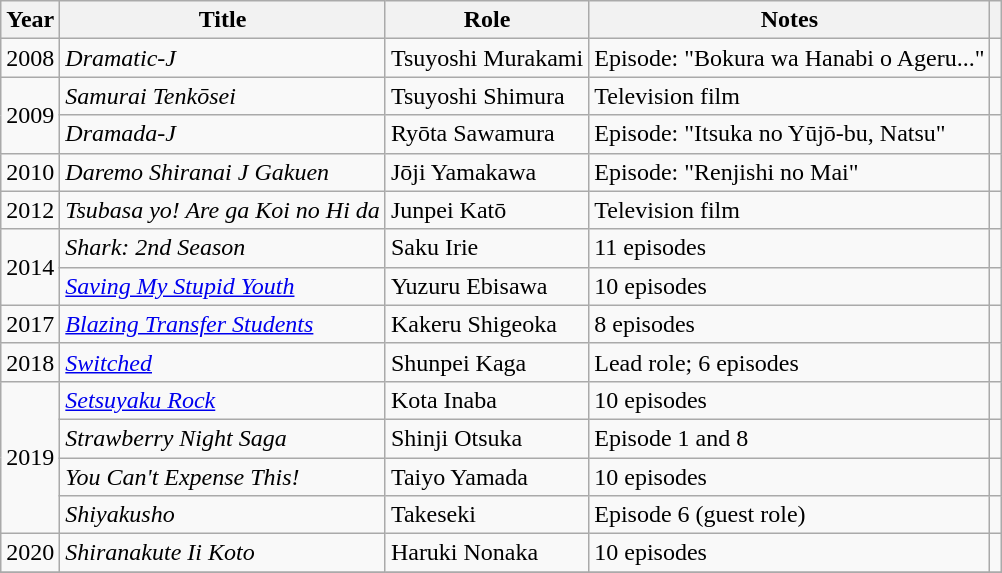<table class="wikitable plainrowheaders sortable">
<tr>
<th scope="col">Year</th>
<th scope="col">Title</th>
<th scope="col">Role</th>
<th class="unsortable">Notes</th>
<th class="unsortable"></th>
</tr>
<tr>
<td>2008</td>
<td><em>Dramatic-J</em></td>
<td>Tsuyoshi Murakami</td>
<td>Episode: "Bokura wa Hanabi o Ageru..."</td>
<td></td>
</tr>
<tr>
<td rowspan=2>2009</td>
<td><em>Samurai Tenkōsei</em></td>
<td>Tsuyoshi Shimura</td>
<td>Television film</td>
<td></td>
</tr>
<tr>
<td><em>Dramada-J</em></td>
<td>Ryōta Sawamura</td>
<td>Episode: "Itsuka no Yūjō-bu, Natsu"</td>
<td></td>
</tr>
<tr>
<td>2010</td>
<td><em>Daremo Shiranai J Gakuen</em></td>
<td>Jōji Yamakawa</td>
<td>Episode: "Renjishi no Mai"</td>
<td></td>
</tr>
<tr>
<td>2012</td>
<td><em>Tsubasa yo! Are ga Koi no Hi da</em></td>
<td>Junpei Katō</td>
<td>Television film</td>
<td></td>
</tr>
<tr>
<td rowspan=2>2014</td>
<td><em>Shark: 2nd Season</em></td>
<td>Saku Irie</td>
<td>11 episodes</td>
<td></td>
</tr>
<tr>
<td><em><a href='#'>Saving My Stupid Youth</a></em></td>
<td>Yuzuru Ebisawa</td>
<td>10 episodes</td>
<td></td>
</tr>
<tr>
<td>2017</td>
<td><em><a href='#'>Blazing Transfer Students</a></em></td>
<td>Kakeru Shigeoka</td>
<td>8 episodes</td>
<td></td>
</tr>
<tr>
<td>2018</td>
<td><em><a href='#'>Switched</a></em></td>
<td>Shunpei Kaga</td>
<td>Lead role; 6 episodes</td>
<td></td>
</tr>
<tr>
<td rowspan=4>2019</td>
<td><em><a href='#'>Setsuyaku Rock</a></em></td>
<td>Kota Inaba</td>
<td>10 episodes</td>
<td></td>
</tr>
<tr>
<td><em>Strawberry Night Saga</em></td>
<td>Shinji Otsuka</td>
<td>Episode 1 and 8</td>
<td></td>
</tr>
<tr>
<td><em>You Can't Expense This!</em></td>
<td>Taiyo Yamada</td>
<td>10 episodes</td>
<td></td>
</tr>
<tr>
<td><em>Shiyakusho</em></td>
<td>Takeseki</td>
<td>Episode 6 (guest role)</td>
<td></td>
</tr>
<tr>
<td>2020</td>
<td><em>Shiranakute Ii Koto</em></td>
<td>Haruki Nonaka</td>
<td>10 episodes</td>
<td></td>
</tr>
<tr>
</tr>
</table>
